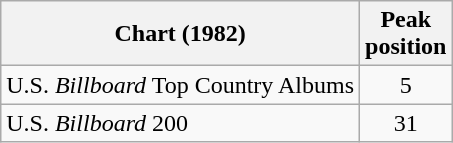<table class="wikitable">
<tr>
<th>Chart (1982)</th>
<th>Peak<br>position</th>
</tr>
<tr>
<td>U.S. <em>Billboard</em> Top Country Albums</td>
<td style="text-align:center;">5</td>
</tr>
<tr>
<td>U.S. <em>Billboard</em> 200</td>
<td style="text-align:center;">31</td>
</tr>
</table>
